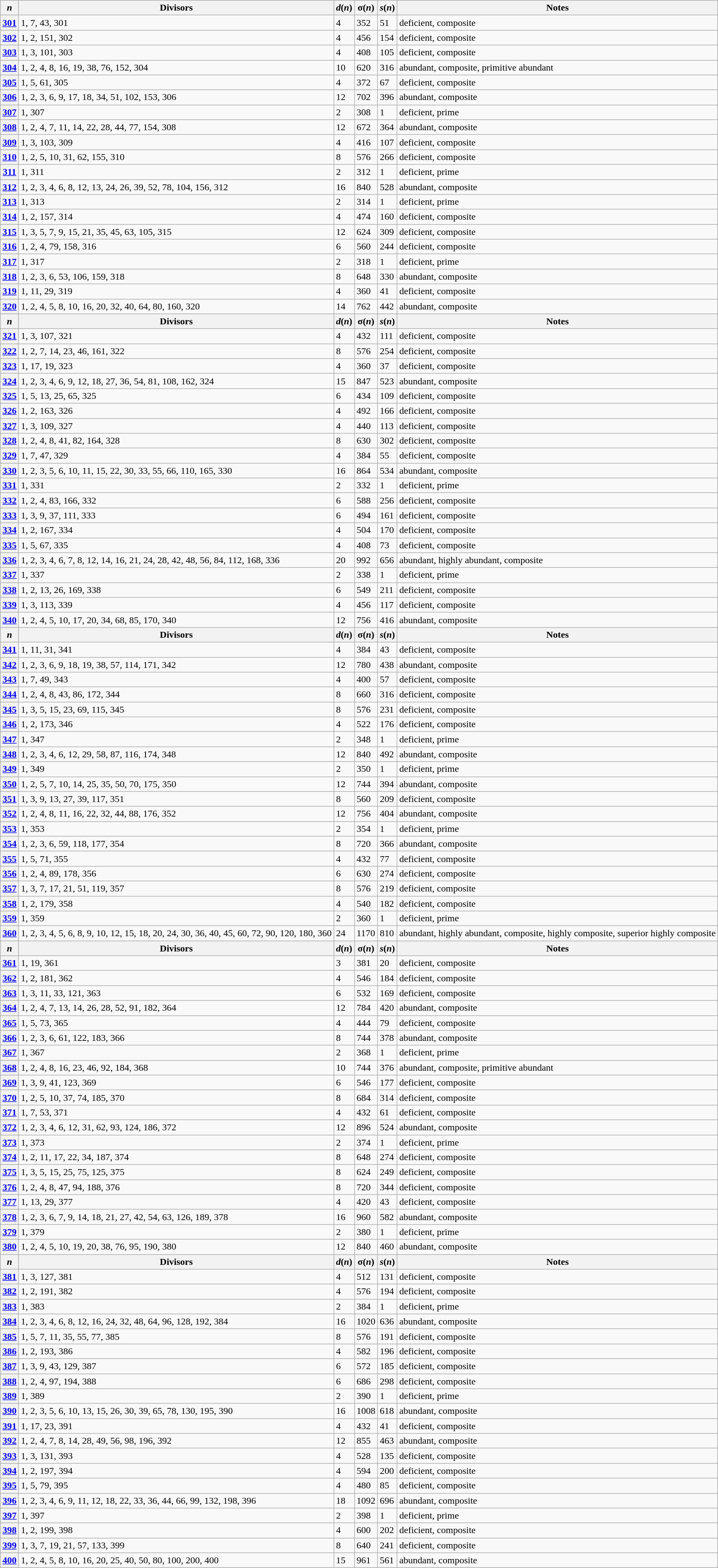<table class="wikitable">
<tr>
<th><em>n</em></th>
<th>Divisors</th>
<th><em>d</em>(<em>n</em>)</th>
<th>σ(<em>n</em>)</th>
<th><em>s</em>(<em>n</em>)</th>
<th>Notes</th>
</tr>
<tr>
<th><a href='#'>301</a></th>
<td>1, 7, 43, 301</td>
<td>4</td>
<td>352</td>
<td>51</td>
<td>deficient, composite</td>
</tr>
<tr>
<th><a href='#'>302</a></th>
<td>1, 2, 151, 302</td>
<td>4</td>
<td>456</td>
<td>154</td>
<td>deficient, composite</td>
</tr>
<tr>
<th><a href='#'>303</a></th>
<td>1, 3, 101, 303</td>
<td>4</td>
<td>408</td>
<td>105</td>
<td>deficient, composite</td>
</tr>
<tr>
<th><a href='#'>304</a></th>
<td>1, 2, 4, 8, 16, 19, 38, 76, 152, 304</td>
<td>10</td>
<td>620</td>
<td>316</td>
<td>abundant, composite, primitive abundant</td>
</tr>
<tr>
<th><a href='#'>305</a></th>
<td>1, 5, 61, 305</td>
<td>4</td>
<td>372</td>
<td>67</td>
<td>deficient, composite</td>
</tr>
<tr>
<th><a href='#'>306</a></th>
<td>1, 2, 3, 6, 9, 17, 18, 34, 51, 102, 153, 306</td>
<td>12</td>
<td>702</td>
<td>396</td>
<td>abundant, composite</td>
</tr>
<tr>
<th><a href='#'>307</a></th>
<td>1, 307</td>
<td>2</td>
<td>308</td>
<td>1</td>
<td>deficient, prime</td>
</tr>
<tr>
<th><a href='#'>308</a></th>
<td>1, 2, 4, 7, 11, 14, 22, 28, 44, 77, 154, 308</td>
<td>12</td>
<td>672</td>
<td>364</td>
<td>abundant, composite</td>
</tr>
<tr>
<th><a href='#'>309</a></th>
<td>1, 3, 103, 309</td>
<td>4</td>
<td>416</td>
<td>107</td>
<td>deficient, composite</td>
</tr>
<tr>
<th><a href='#'>310</a></th>
<td>1, 2, 5, 10, 31, 62, 155, 310</td>
<td>8</td>
<td>576</td>
<td>266</td>
<td>deficient, composite</td>
</tr>
<tr>
<th><a href='#'>311</a></th>
<td>1, 311</td>
<td>2</td>
<td>312</td>
<td>1</td>
<td>deficient, prime</td>
</tr>
<tr>
<th><a href='#'>312</a></th>
<td>1, 2, 3, 4, 6, 8, 12, 13, 24, 26, 39, 52, 78, 104, 156, 312</td>
<td>16</td>
<td>840</td>
<td>528</td>
<td>abundant, composite</td>
</tr>
<tr>
<th><a href='#'>313</a></th>
<td>1, 313</td>
<td>2</td>
<td>314</td>
<td>1</td>
<td>deficient, prime</td>
</tr>
<tr>
<th><a href='#'>314</a></th>
<td>1, 2, 157, 314</td>
<td>4</td>
<td>474</td>
<td>160</td>
<td>deficient, composite</td>
</tr>
<tr>
<th><a href='#'>315</a></th>
<td>1, 3, 5, 7, 9, 15, 21, 35, 45, 63, 105, 315</td>
<td>12</td>
<td>624</td>
<td>309</td>
<td>deficient, composite</td>
</tr>
<tr>
<th><a href='#'>316</a></th>
<td>1, 2, 4, 79, 158, 316</td>
<td>6</td>
<td>560</td>
<td>244</td>
<td>deficient, composite</td>
</tr>
<tr>
<th><a href='#'>317</a></th>
<td>1, 317</td>
<td>2</td>
<td>318</td>
<td>1</td>
<td>deficient, prime</td>
</tr>
<tr>
<th><a href='#'>318</a></th>
<td>1, 2, 3, 6, 53, 106, 159, 318</td>
<td>8</td>
<td>648</td>
<td>330</td>
<td>abundant, composite</td>
</tr>
<tr>
<th><a href='#'>319</a></th>
<td>1, 11, 29, 319</td>
<td>4</td>
<td>360</td>
<td>41</td>
<td>deficient, composite</td>
</tr>
<tr>
<th><a href='#'>320</a></th>
<td>1, 2, 4, 5, 8, 10, 16, 20, 32, 40, 64, 80, 160, 320</td>
<td>14</td>
<td>762</td>
<td>442</td>
<td>abundant, composite</td>
</tr>
<tr>
<th><em>n</em></th>
<th>Divisors</th>
<th><em>d</em>(<em>n</em>)</th>
<th>σ(<em>n</em>)</th>
<th><em>s</em>(<em>n</em>)</th>
<th>Notes</th>
</tr>
<tr>
<th><a href='#'>321</a></th>
<td>1, 3, 107, 321</td>
<td>4</td>
<td>432</td>
<td>111</td>
<td>deficient, composite</td>
</tr>
<tr>
<th><a href='#'>322</a></th>
<td>1, 2, 7, 14, 23, 46, 161, 322</td>
<td>8</td>
<td>576</td>
<td>254</td>
<td>deficient, composite</td>
</tr>
<tr>
<th><a href='#'>323</a></th>
<td>1, 17, 19, 323</td>
<td>4</td>
<td>360</td>
<td>37</td>
<td>deficient, composite</td>
</tr>
<tr>
<th><a href='#'>324</a></th>
<td>1, 2, 3, 4, 6, 9, 12, 18, 27, 36, 54, 81, 108, 162, 324</td>
<td>15</td>
<td>847</td>
<td>523</td>
<td>abundant, composite</td>
</tr>
<tr>
<th><a href='#'>325</a></th>
<td>1, 5, 13, 25, 65, 325</td>
<td>6</td>
<td>434</td>
<td>109</td>
<td>deficient, composite</td>
</tr>
<tr>
<th><a href='#'>326</a></th>
<td>1, 2, 163, 326</td>
<td>4</td>
<td>492</td>
<td>166</td>
<td>deficient, composite</td>
</tr>
<tr>
<th><a href='#'>327</a></th>
<td>1, 3, 109, 327</td>
<td>4</td>
<td>440</td>
<td>113</td>
<td>deficient, composite</td>
</tr>
<tr>
<th><a href='#'>328</a></th>
<td>1, 2, 4, 8, 41, 82, 164, 328</td>
<td>8</td>
<td>630</td>
<td>302</td>
<td>deficient, composite</td>
</tr>
<tr>
<th><a href='#'>329</a></th>
<td>1, 7, 47, 329</td>
<td>4</td>
<td>384</td>
<td>55</td>
<td>deficient, composite</td>
</tr>
<tr>
<th><a href='#'>330</a></th>
<td>1, 2, 3, 5, 6, 10, 11, 15, 22, 30, 33, 55, 66, 110, 165, 330</td>
<td>16</td>
<td>864</td>
<td>534</td>
<td>abundant, composite</td>
</tr>
<tr>
<th><a href='#'>331</a></th>
<td>1, 331</td>
<td>2</td>
<td>332</td>
<td>1</td>
<td>deficient, prime</td>
</tr>
<tr>
<th><a href='#'>332</a></th>
<td>1, 2, 4, 83, 166, 332</td>
<td>6</td>
<td>588</td>
<td>256</td>
<td>deficient, composite</td>
</tr>
<tr>
<th><a href='#'>333</a></th>
<td>1, 3, 9, 37, 111, 333</td>
<td>6</td>
<td>494</td>
<td>161</td>
<td>deficient, composite</td>
</tr>
<tr>
<th><a href='#'>334</a></th>
<td>1, 2, 167, 334</td>
<td>4</td>
<td>504</td>
<td>170</td>
<td>deficient, composite</td>
</tr>
<tr>
<th><a href='#'>335</a></th>
<td>1, 5, 67, 335</td>
<td>4</td>
<td>408</td>
<td>73</td>
<td>deficient, composite</td>
</tr>
<tr>
<th><a href='#'>336</a></th>
<td>1, 2, 3, 4, 6, 7, 8, 12, 14, 16, 21, 24, 28, 42, 48, 56, 84, 112, 168, 336</td>
<td>20</td>
<td>992</td>
<td>656</td>
<td>abundant, highly abundant, composite</td>
</tr>
<tr>
<th><a href='#'>337</a></th>
<td>1, 337</td>
<td>2</td>
<td>338</td>
<td>1</td>
<td>deficient, prime</td>
</tr>
<tr>
<th><a href='#'>338</a></th>
<td>1, 2, 13, 26, 169, 338</td>
<td>6</td>
<td>549</td>
<td>211</td>
<td>deficient, composite</td>
</tr>
<tr>
<th><a href='#'>339</a></th>
<td>1, 3, 113, 339</td>
<td>4</td>
<td>456</td>
<td>117</td>
<td>deficient, composite</td>
</tr>
<tr>
<th><a href='#'>340</a></th>
<td>1, 2, 4, 5, 10, 17, 20, 34, 68, 85, 170, 340</td>
<td>12</td>
<td>756</td>
<td>416</td>
<td>abundant, composite</td>
</tr>
<tr>
<th><em>n</em></th>
<th>Divisors</th>
<th><em>d</em>(<em>n</em>)</th>
<th>σ(<em>n</em>)</th>
<th><em>s</em>(<em>n</em>)</th>
<th>Notes</th>
</tr>
<tr>
<th><a href='#'>341</a></th>
<td>1, 11, 31, 341</td>
<td>4</td>
<td>384</td>
<td>43</td>
<td>deficient, composite</td>
</tr>
<tr>
<th><a href='#'>342</a></th>
<td>1, 2, 3, 6, 9, 18, 19, 38, 57, 114, 171, 342</td>
<td>12</td>
<td>780</td>
<td>438</td>
<td>abundant, composite</td>
</tr>
<tr>
<th><a href='#'>343</a></th>
<td>1, 7, 49, 343</td>
<td>4</td>
<td>400</td>
<td>57</td>
<td>deficient, composite</td>
</tr>
<tr>
<th><a href='#'>344</a></th>
<td>1, 2, 4, 8, 43, 86, 172, 344</td>
<td>8</td>
<td>660</td>
<td>316</td>
<td>deficient, composite</td>
</tr>
<tr>
<th><a href='#'>345</a></th>
<td>1, 3, 5, 15, 23, 69, 115, 345</td>
<td>8</td>
<td>576</td>
<td>231</td>
<td>deficient, composite</td>
</tr>
<tr>
<th><a href='#'>346</a></th>
<td>1, 2, 173, 346</td>
<td>4</td>
<td>522</td>
<td>176</td>
<td>deficient, composite</td>
</tr>
<tr>
<th><a href='#'>347</a></th>
<td>1, 347</td>
<td>2</td>
<td>348</td>
<td>1</td>
<td>deficient, prime</td>
</tr>
<tr>
<th><a href='#'>348</a></th>
<td>1, 2, 3, 4, 6, 12, 29, 58, 87, 116, 174, 348</td>
<td>12</td>
<td>840</td>
<td>492</td>
<td>abundant, composite</td>
</tr>
<tr>
<th><a href='#'>349</a></th>
<td>1, 349</td>
<td>2</td>
<td>350</td>
<td>1</td>
<td>deficient, prime</td>
</tr>
<tr>
<th><a href='#'>350</a></th>
<td>1, 2, 5, 7, 10, 14, 25, 35, 50, 70, 175, 350</td>
<td>12</td>
<td>744</td>
<td>394</td>
<td>abundant, composite</td>
</tr>
<tr>
<th><a href='#'>351</a></th>
<td>1, 3, 9, 13, 27, 39, 117, 351</td>
<td>8</td>
<td>560</td>
<td>209</td>
<td>deficient, composite</td>
</tr>
<tr>
<th><a href='#'>352</a></th>
<td>1, 2, 4, 8, 11, 16, 22, 32, 44, 88, 176, 352</td>
<td>12</td>
<td>756</td>
<td>404</td>
<td>abundant, composite</td>
</tr>
<tr>
<th><a href='#'>353</a></th>
<td>1, 353</td>
<td>2</td>
<td>354</td>
<td>1</td>
<td>deficient, prime</td>
</tr>
<tr>
<th><a href='#'>354</a></th>
<td>1, 2, 3, 6, 59, 118, 177, 354</td>
<td>8</td>
<td>720</td>
<td>366</td>
<td>abundant, composite</td>
</tr>
<tr>
<th><a href='#'>355</a></th>
<td>1, 5, 71, 355</td>
<td>4</td>
<td>432</td>
<td>77</td>
<td>deficient, composite</td>
</tr>
<tr>
<th><a href='#'>356</a></th>
<td>1, 2, 4, 89, 178, 356</td>
<td>6</td>
<td>630</td>
<td>274</td>
<td>deficient, composite</td>
</tr>
<tr>
<th><a href='#'>357</a></th>
<td>1, 3, 7, 17, 21, 51, 119, 357</td>
<td>8</td>
<td>576</td>
<td>219</td>
<td>deficient, composite</td>
</tr>
<tr>
<th><a href='#'>358</a></th>
<td>1, 2, 179, 358</td>
<td>4</td>
<td>540</td>
<td>182</td>
<td>deficient, composite</td>
</tr>
<tr>
<th><a href='#'>359</a></th>
<td>1, 359</td>
<td>2</td>
<td>360</td>
<td>1</td>
<td>deficient, prime</td>
</tr>
<tr>
<th><a href='#'>360</a></th>
<td>1, 2, 3, 4, 5, 6, 8, 9, 10, 12, 15, 18, 20, 24, 30, 36, 40, 45, 60, 72, 90, 120, 180, 360</td>
<td>24</td>
<td>1170</td>
<td>810</td>
<td>abundant, highly abundant, composite, highly composite, superior highly composite</td>
</tr>
<tr>
<th><em>n</em></th>
<th>Divisors</th>
<th><em>d</em>(<em>n</em>)</th>
<th>σ(<em>n</em>)</th>
<th><em>s</em>(<em>n</em>)</th>
<th>Notes</th>
</tr>
<tr>
<th><a href='#'>361</a></th>
<td>1, 19, 361</td>
<td>3</td>
<td>381</td>
<td>20</td>
<td>deficient, composite</td>
</tr>
<tr>
<th><a href='#'>362</a></th>
<td>1, 2, 181, 362</td>
<td>4</td>
<td>546</td>
<td>184</td>
<td>deficient, composite</td>
</tr>
<tr>
<th><a href='#'>363</a></th>
<td>1, 3, 11, 33, 121, 363</td>
<td>6</td>
<td>532</td>
<td>169</td>
<td>deficient, composite</td>
</tr>
<tr>
<th><a href='#'>364</a></th>
<td>1, 2, 4, 7, 13, 14, 26, 28, 52, 91, 182, 364</td>
<td>12</td>
<td>784</td>
<td>420</td>
<td>abundant, composite</td>
</tr>
<tr>
<th><a href='#'>365</a></th>
<td>1, 5, 73, 365</td>
<td>4</td>
<td>444</td>
<td>79</td>
<td>deficient, composite</td>
</tr>
<tr>
<th><a href='#'>366</a></th>
<td>1, 2, 3, 6, 61, 122, 183, 366</td>
<td>8</td>
<td>744</td>
<td>378</td>
<td>abundant, composite</td>
</tr>
<tr>
<th><a href='#'>367</a></th>
<td>1, 367</td>
<td>2</td>
<td>368</td>
<td>1</td>
<td>deficient, prime</td>
</tr>
<tr>
<th><a href='#'>368</a></th>
<td>1, 2, 4, 8, 16, 23, 46, 92, 184, 368</td>
<td>10</td>
<td>744</td>
<td>376</td>
<td>abundant, composite, primitive abundant</td>
</tr>
<tr>
<th><a href='#'>369</a></th>
<td>1, 3, 9, 41, 123, 369</td>
<td>6</td>
<td>546</td>
<td>177</td>
<td>deficient, composite</td>
</tr>
<tr>
<th><a href='#'>370</a></th>
<td>1, 2, 5, 10, 37, 74, 185, 370</td>
<td>8</td>
<td>684</td>
<td>314</td>
<td>deficient, composite</td>
</tr>
<tr>
<th><a href='#'>371</a></th>
<td>1, 7, 53, 371</td>
<td>4</td>
<td>432</td>
<td>61</td>
<td>deficient, composite</td>
</tr>
<tr>
<th><a href='#'>372</a></th>
<td>1, 2, 3, 4, 6, 12, 31, 62, 93, 124, 186, 372</td>
<td>12</td>
<td>896</td>
<td>524</td>
<td>abundant, composite</td>
</tr>
<tr>
<th><a href='#'>373</a></th>
<td>1, 373</td>
<td>2</td>
<td>374</td>
<td>1</td>
<td>deficient, prime</td>
</tr>
<tr>
<th><a href='#'>374</a></th>
<td>1, 2, 11, 17, 22, 34, 187, 374</td>
<td>8</td>
<td>648</td>
<td>274</td>
<td>deficient, composite</td>
</tr>
<tr>
<th><a href='#'>375</a></th>
<td>1, 3, 5, 15, 25, 75, 125, 375</td>
<td>8</td>
<td>624</td>
<td>249</td>
<td>deficient, composite</td>
</tr>
<tr>
<th><a href='#'>376</a></th>
<td>1, 2, 4, 8, 47, 94, 188, 376</td>
<td>8</td>
<td>720</td>
<td>344</td>
<td>deficient, composite</td>
</tr>
<tr>
<th><a href='#'>377</a></th>
<td>1, 13, 29, 377</td>
<td>4</td>
<td>420</td>
<td>43</td>
<td>deficient, composite</td>
</tr>
<tr>
<th><a href='#'>378</a></th>
<td>1, 2, 3, 6, 7, 9, 14, 18, 21, 27, 42, 54, 63, 126, 189, 378</td>
<td>16</td>
<td>960</td>
<td>582</td>
<td>abundant, composite</td>
</tr>
<tr>
<th><a href='#'>379</a></th>
<td>1, 379</td>
<td>2</td>
<td>380</td>
<td>1</td>
<td>deficient, prime</td>
</tr>
<tr>
<th><a href='#'>380</a></th>
<td>1, 2, 4, 5, 10, 19, 20, 38, 76, 95, 190, 380</td>
<td>12</td>
<td>840</td>
<td>460</td>
<td>abundant, composite</td>
</tr>
<tr>
<th><em>n</em></th>
<th>Divisors</th>
<th><em>d</em>(<em>n</em>)</th>
<th>σ(<em>n</em>)</th>
<th><em>s</em>(<em>n</em>)</th>
<th>Notes</th>
</tr>
<tr>
<th><a href='#'>381</a></th>
<td>1, 3, 127, 381</td>
<td>4</td>
<td>512</td>
<td>131</td>
<td>deficient, composite</td>
</tr>
<tr>
<th><a href='#'>382</a></th>
<td>1, 2, 191, 382</td>
<td>4</td>
<td>576</td>
<td>194</td>
<td>deficient, composite</td>
</tr>
<tr>
<th><a href='#'>383</a></th>
<td>1, 383</td>
<td>2</td>
<td>384</td>
<td>1</td>
<td>deficient, prime</td>
</tr>
<tr>
<th><a href='#'>384</a></th>
<td>1, 2, 3, 4, 6, 8, 12, 16, 24, 32, 48, 64, 96, 128, 192, 384</td>
<td>16</td>
<td>1020</td>
<td>636</td>
<td>abundant, composite</td>
</tr>
<tr>
<th><a href='#'>385</a></th>
<td>1, 5, 7, 11, 35, 55, 77, 385</td>
<td>8</td>
<td>576</td>
<td>191</td>
<td>deficient, composite</td>
</tr>
<tr>
<th><a href='#'>386</a></th>
<td>1, 2, 193, 386</td>
<td>4</td>
<td>582</td>
<td>196</td>
<td>deficient, composite</td>
</tr>
<tr>
<th><a href='#'>387</a></th>
<td>1, 3, 9, 43, 129, 387</td>
<td>6</td>
<td>572</td>
<td>185</td>
<td>deficient, composite</td>
</tr>
<tr>
<th><a href='#'>388</a></th>
<td>1, 2, 4, 97, 194, 388</td>
<td>6</td>
<td>686</td>
<td>298</td>
<td>deficient, composite</td>
</tr>
<tr>
<th><a href='#'>389</a></th>
<td>1, 389</td>
<td>2</td>
<td>390</td>
<td>1</td>
<td>deficient, prime</td>
</tr>
<tr>
<th><a href='#'>390</a></th>
<td>1, 2, 3, 5, 6, 10, 13, 15, 26, 30, 39, 65, 78, 130, 195, 390</td>
<td>16</td>
<td>1008</td>
<td>618</td>
<td>abundant, composite</td>
</tr>
<tr>
<th><a href='#'>391</a></th>
<td>1, 17, 23, 391</td>
<td>4</td>
<td>432</td>
<td>41</td>
<td>deficient, composite</td>
</tr>
<tr>
<th><a href='#'>392</a></th>
<td>1, 2, 4, 7, 8, 14, 28, 49, 56, 98, 196, 392</td>
<td>12</td>
<td>855</td>
<td>463</td>
<td>abundant, composite</td>
</tr>
<tr>
<th><a href='#'>393</a></th>
<td>1, 3, 131, 393</td>
<td>4</td>
<td>528</td>
<td>135</td>
<td>deficient, composite</td>
</tr>
<tr>
<th><a href='#'>394</a></th>
<td>1, 2, 197, 394</td>
<td>4</td>
<td>594</td>
<td>200</td>
<td>deficient, composite</td>
</tr>
<tr>
<th><a href='#'>395</a></th>
<td>1, 5, 79, 395</td>
<td>4</td>
<td>480</td>
<td>85</td>
<td>deficient, composite</td>
</tr>
<tr>
<th><a href='#'>396</a></th>
<td>1, 2, 3, 4, 6, 9, 11, 12, 18, 22, 33, 36, 44, 66, 99, 132, 198, 396</td>
<td>18</td>
<td>1092</td>
<td>696</td>
<td>abundant, composite</td>
</tr>
<tr>
<th><a href='#'>397</a></th>
<td>1, 397</td>
<td>2</td>
<td>398</td>
<td>1</td>
<td>deficient, prime</td>
</tr>
<tr>
<th><a href='#'>398</a></th>
<td>1, 2, 199, 398</td>
<td>4</td>
<td>600</td>
<td>202</td>
<td>deficient, composite</td>
</tr>
<tr>
<th><a href='#'>399</a></th>
<td>1, 3, 7, 19, 21, 57, 133, 399</td>
<td>8</td>
<td>640</td>
<td>241</td>
<td>deficient, composite</td>
</tr>
<tr>
<th><a href='#'>400</a></th>
<td>1, 2, 4, 5, 8, 10, 16, 20, 25, 40, 50, 80, 100, 200, 400</td>
<td>15</td>
<td>961</td>
<td>561</td>
<td>abundant, composite</td>
</tr>
</table>
